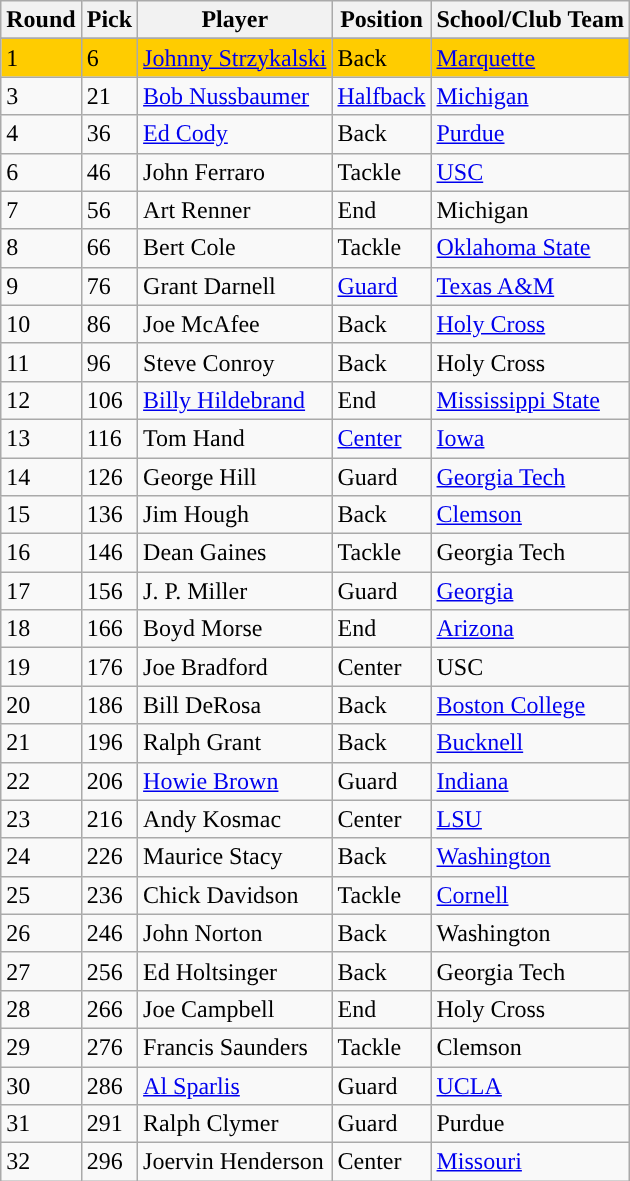<table class="wikitable sortable sortable">
<tr>
<th>Round</th>
<th>Pick</th>
<th>Player</th>
<th>Position</th>
<th>School/Club Team</th>
</tr>
<tr>
</tr>
<tr bgcolor="#FFCC00">
<td>1</td>
<td>6</td>
<td><a href='#'>Johnny Strzykalski</a></td>
<td>Back</td>
<td><a href='#'>Marquette</a></td>
</tr>
<tr>
<td>3</td>
<td>21</td>
<td><a href='#'>Bob Nussbaumer</a></td>
<td><a href='#'>Halfback</a></td>
<td><a href='#'>Michigan</a></td>
</tr>
<tr>
<td>4</td>
<td>36</td>
<td><a href='#'>Ed Cody</a></td>
<td>Back</td>
<td><a href='#'>Purdue</a></td>
</tr>
<tr>
<td>6</td>
<td>46</td>
<td>John Ferraro</td>
<td>Tackle</td>
<td><a href='#'>USC</a></td>
</tr>
<tr>
<td>7</td>
<td>56</td>
<td>Art Renner</td>
<td>End</td>
<td>Michigan</td>
</tr>
<tr>
<td>8</td>
<td>66</td>
<td>Bert Cole</td>
<td>Tackle</td>
<td><a href='#'>Oklahoma State</a></td>
</tr>
<tr>
<td>9</td>
<td>76</td>
<td>Grant Darnell</td>
<td><a href='#'>Guard</a></td>
<td><a href='#'>Texas A&M</a></td>
</tr>
<tr>
<td>10</td>
<td>86</td>
<td>Joe McAfee</td>
<td>Back</td>
<td><a href='#'>Holy Cross</a></td>
</tr>
<tr>
<td>11</td>
<td>96</td>
<td>Steve Conroy</td>
<td>Back</td>
<td>Holy Cross</td>
</tr>
<tr>
<td>12</td>
<td>106</td>
<td><a href='#'>Billy Hildebrand</a></td>
<td>End</td>
<td><a href='#'>Mississippi State</a></td>
</tr>
<tr>
<td>13</td>
<td>116</td>
<td>Tom Hand</td>
<td><a href='#'>Center</a></td>
<td><a href='#'>Iowa</a></td>
</tr>
<tr>
<td>14</td>
<td>126</td>
<td>George Hill</td>
<td>Guard</td>
<td><a href='#'>Georgia Tech</a></td>
</tr>
<tr>
<td>15</td>
<td>136</td>
<td>Jim Hough</td>
<td>Back</td>
<td><a href='#'>Clemson</a></td>
</tr>
<tr>
<td>16</td>
<td>146</td>
<td>Dean Gaines</td>
<td>Tackle</td>
<td>Georgia Tech</td>
</tr>
<tr>
<td>17</td>
<td>156</td>
<td>J. P. Miller</td>
<td>Guard</td>
<td><a href='#'>Georgia</a></td>
</tr>
<tr>
<td>18</td>
<td>166</td>
<td>Boyd Morse</td>
<td>End</td>
<td><a href='#'>Arizona</a></td>
</tr>
<tr>
<td>19</td>
<td>176</td>
<td>Joe Bradford</td>
<td>Center</td>
<td>USC</td>
</tr>
<tr>
<td>20</td>
<td>186</td>
<td>Bill DeRosa</td>
<td>Back</td>
<td><a href='#'>Boston College</a></td>
</tr>
<tr>
<td>21</td>
<td>196</td>
<td>Ralph Grant</td>
<td>Back</td>
<td><a href='#'>Bucknell</a></td>
</tr>
<tr>
<td>22</td>
<td>206</td>
<td><a href='#'>Howie Brown</a></td>
<td>Guard</td>
<td><a href='#'>Indiana</a></td>
</tr>
<tr>
<td>23</td>
<td>216</td>
<td>Andy Kosmac</td>
<td>Center</td>
<td><a href='#'>LSU</a></td>
</tr>
<tr>
<td>24</td>
<td>226</td>
<td>Maurice Stacy</td>
<td>Back</td>
<td><a href='#'>Washington</a></td>
</tr>
<tr>
<td>25</td>
<td>236</td>
<td>Chick Davidson</td>
<td>Tackle</td>
<td><a href='#'>Cornell</a></td>
</tr>
<tr>
<td>26</td>
<td>246</td>
<td>John Norton</td>
<td>Back</td>
<td>Washington</td>
</tr>
<tr>
<td>27</td>
<td>256</td>
<td>Ed Holtsinger</td>
<td>Back</td>
<td>Georgia Tech</td>
</tr>
<tr>
<td>28</td>
<td>266</td>
<td>Joe Campbell</td>
<td>End</td>
<td>Holy Cross</td>
</tr>
<tr>
<td>29</td>
<td>276</td>
<td>Francis Saunders</td>
<td>Tackle</td>
<td>Clemson</td>
</tr>
<tr>
<td>30</td>
<td>286</td>
<td><a href='#'>Al Sparlis</a></td>
<td>Guard</td>
<td><a href='#'>UCLA</a></td>
</tr>
<tr>
<td>31</td>
<td>291</td>
<td>Ralph Clymer</td>
<td>Guard</td>
<td>Purdue</td>
</tr>
<tr>
<td>32</td>
<td>296</td>
<td>Joervin Henderson</td>
<td>Center</td>
<td><a href='#'>Missouri</a></td>
</tr>
</table>
